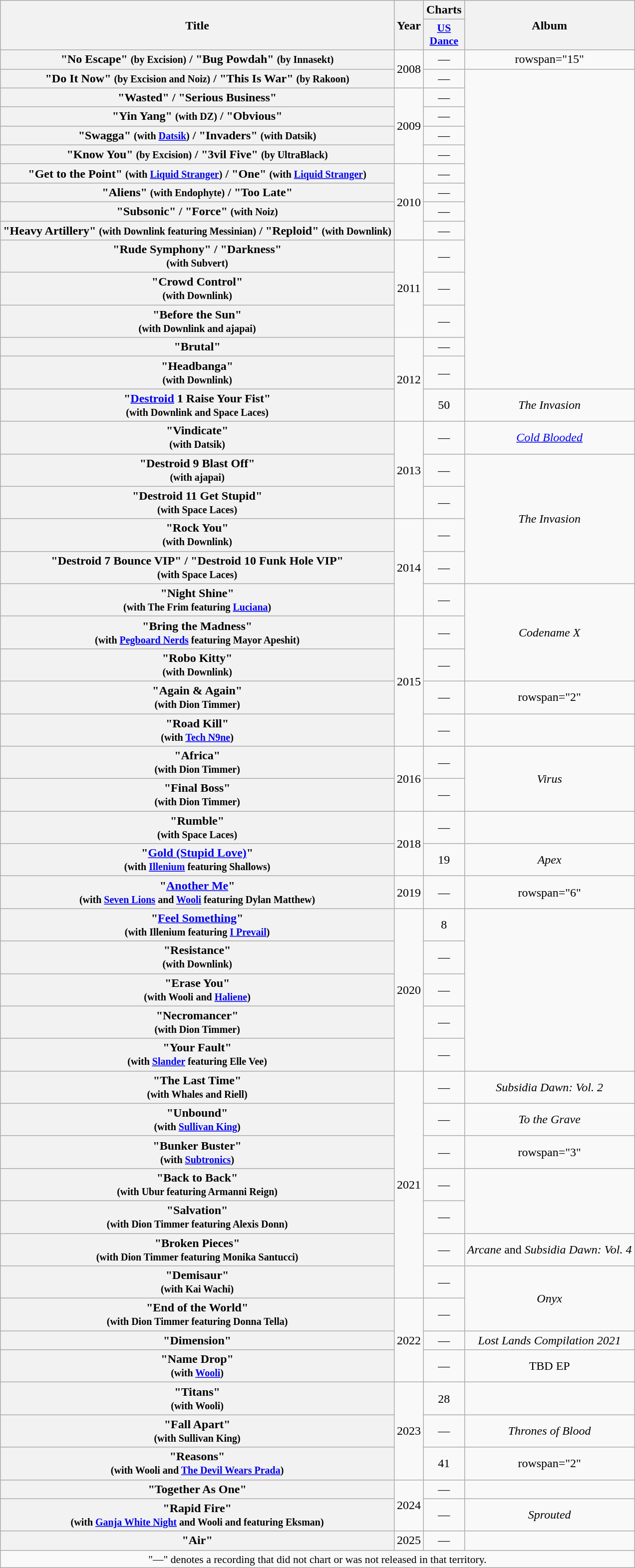<table class="wikitable plainrowheaders" style="text-align:center;">
<tr>
<th rowspan="2">Title</th>
<th rowspan="2">Year</th>
<th colspan="1" scope="col">Charts</th>
<th rowspan="2">Album</th>
</tr>
<tr>
<th scope="col" style="width:2.5em;font-size:90%;"><a href='#'>US<br>Dance</a><br></th>
</tr>
<tr>
<th scope="row">"No Escape" <small>(by Excision)</small> / "Bug Powdah" <small>(by Innasekt)</small></th>
<td rowspan="2">2008</td>
<td>—</td>
<td>rowspan="15" </td>
</tr>
<tr>
<th scope="row">"Do It Now" <small>(by Excision and Noiz)</small> / "This Is War" <small>(by Rakoon)</small></th>
<td>—</td>
</tr>
<tr>
<th scope="row">"Wasted" / "Serious Business"</th>
<td rowspan="4">2009</td>
<td>—</td>
</tr>
<tr>
<th scope="row">"Yin Yang" <small>(with DZ)</small> / "Obvious"</th>
<td>—</td>
</tr>
<tr>
<th scope="row">"Swagga" <small>(with <a href='#'>Datsik</a>)</small> / "Invaders" <small>(with Datsik)</small></th>
<td>—</td>
</tr>
<tr>
<th scope="row">"Know You" <small>(by Excision)</small> / "3vil Five" <small>(by UltraBlack)</small></th>
<td>—</td>
</tr>
<tr>
<th scope="row">"Get to the Point" <small>(with <a href='#'>Liquid Stranger</a>)</small> / "One" <small>(with <a href='#'>Liquid Stranger</a>)</small></th>
<td rowspan="4">2010</td>
<td>—</td>
</tr>
<tr>
<th scope="row">"Aliens" <small>(with Endophyte)</small> / "Too Late"</th>
<td>—</td>
</tr>
<tr>
<th scope="row">"Subsonic" / "Force" <small>(with Noiz)</small></th>
<td>—</td>
</tr>
<tr>
<th scope="row">"Heavy Artillery" <small>(with Downlink featuring Messinian)</small> / "Reploid" <small>(with Downlink)</small></th>
<td>—</td>
</tr>
<tr>
<th scope="row">"Rude Symphony" / "Darkness"<br><small>(with Subvert)</small></th>
<td rowspan="3">2011</td>
<td>—</td>
</tr>
<tr>
<th scope="row">"Crowd Control"<br><small>(with Downlink)</small></th>
<td>—</td>
</tr>
<tr>
<th scope="row">"Before the Sun"<br><small>(with Downlink and ajapai)</small></th>
<td>—</td>
</tr>
<tr>
<th scope="row">"Brutal"</th>
<td rowspan="3">2012</td>
<td>—</td>
</tr>
<tr>
<th scope="row">"Headbanga"<br><small>(with Downlink)</small></th>
<td>—</td>
</tr>
<tr>
<th scope="row">"<a href='#'>Destroid</a> 1 Raise Your Fist"<br><small>(with Downlink and Space Laces)</small></th>
<td>50</td>
<td><em>The Invasion</em></td>
</tr>
<tr>
<th scope="row">"Vindicate"<br><small>(with Datsik)</small></th>
<td rowspan="3">2013</td>
<td>—</td>
<td><em><a href='#'>Cold Blooded</a></em></td>
</tr>
<tr>
<th scope="row">"Destroid 9 Blast Off"<br><small>(with ajapai)</small></th>
<td>—</td>
<td rowspan="4"><em>The Invasion</em></td>
</tr>
<tr>
<th scope="row">"Destroid 11 Get Stupid"<br><small>(with Space Laces)</small></th>
<td>—</td>
</tr>
<tr>
<th scope="row">"Rock You"<br><small>(with Downlink)</small></th>
<td rowspan="3">2014</td>
<td>—</td>
</tr>
<tr>
<th scope="row">"Destroid 7 Bounce VIP" / "Destroid 10 Funk Hole VIP"<br><small>(with Space Laces)</small></th>
<td>—</td>
</tr>
<tr>
<th scope="row">"Night Shine"<br><small>(with The Frim featuring <a href='#'>Luciana</a>)</small></th>
<td>—</td>
<td rowspan="3"><em>Codename X</em></td>
</tr>
<tr>
<th scope="row">"Bring the Madness"<br><small>(with <a href='#'>Pegboard Nerds</a> featuring Mayor Apeshit)</small></th>
<td rowspan="4">2015</td>
<td>—</td>
</tr>
<tr>
<th scope="row">"Robo Kitty"<br><small>(with Downlink)</small></th>
<td>—</td>
</tr>
<tr>
<th scope="row">"Again & Again"<br><small>(with Dion Timmer)</small></th>
<td>—</td>
<td>rowspan="2" </td>
</tr>
<tr>
<th scope="row">"Road Kill"<br><small>(with <a href='#'>Tech N9ne</a>)</small></th>
<td>—</td>
</tr>
<tr>
<th scope="row">"Africa"<br><small>(with Dion Timmer)</small></th>
<td rowspan="2">2016</td>
<td>—</td>
<td rowspan="2"><em>Virus</em></td>
</tr>
<tr>
<th scope="row">"Final Boss"<br><small>(with Dion Timmer)</small></th>
<td>—</td>
</tr>
<tr>
<th scope="row">"Rumble"<br><small>(with Space Laces)</small></th>
<td rowspan="2">2018</td>
<td>—</td>
<td></td>
</tr>
<tr>
<th scope="row">"<a href='#'>Gold (Stupid Love)</a>" <br><small>(with <a href='#'>Illenium</a> featuring Shallows)</small></th>
<td>19</td>
<td><em>Apex</em></td>
</tr>
<tr>
<th scope="row">"<a href='#'>Another Me</a>"<br><small>(with <a href='#'>Seven Lions</a> and <a href='#'>Wooli</a> featuring Dylan Matthew)</small></th>
<td rowspan="1">2019</td>
<td>—</td>
<td>rowspan="6" </td>
</tr>
<tr>
<th scope="row">"<a href='#'>Feel Something</a>" <br><small>(with Illenium featuring <a href='#'>I Prevail</a>)</small></th>
<td rowspan="5">2020</td>
<td>8</td>
</tr>
<tr>
<th scope="row">"Resistance" <br><small>(with Downlink)</small></th>
<td>—</td>
</tr>
<tr>
<th scope="row">"Erase You" <br><small>(with Wooli and <a href='#'>Haliene</a>)</small></th>
<td>—</td>
</tr>
<tr>
<th scope="row">"Necromancer" <br><small>(with Dion Timmer)</small></th>
<td>—</td>
</tr>
<tr>
<th scope="row">"Your Fault" <br><small>(with <a href='#'>Slander</a> featuring Elle Vee)</small></th>
<td>—</td>
</tr>
<tr>
<th scope="row">"The Last Time" <br><small>(with Whales and Riell)</small></th>
<td rowspan="7">2021</td>
<td>—</td>
<td><em>Subsidia Dawn: Vol. 2</em></td>
</tr>
<tr>
<th scope="row">"Unbound" <br><small>(with <a href='#'>Sullivan King</a>)</small></th>
<td>—</td>
<td><em>To the Grave</em></td>
</tr>
<tr>
<th scope="row">"Bunker Buster" <br><small>(with <a href='#'>Subtronics</a>)</small></th>
<td>—</td>
<td>rowspan="3" </td>
</tr>
<tr>
<th scope="row">"Back to Back" <br><small>(with Ubur featuring Armanni Reign)</small></th>
<td>—</td>
</tr>
<tr>
<th scope="row">"Salvation" <br><small>(with Dion Timmer featuring Alexis Donn)</small></th>
<td>—</td>
</tr>
<tr>
<th scope="row">"Broken Pieces" <br><small>(with Dion Timmer featuring Monika Santucci)</small></th>
<td>—</td>
<td><em>Arcane</em> and <em>Subsidia Dawn: Vol. 4</em></td>
</tr>
<tr>
<th scope="row">"Demisaur" <br><small>(with Kai Wachi)</small></th>
<td>—</td>
<td rowspan="2"><em>Onyx</em></td>
</tr>
<tr>
<th scope="row">"End of the World" <br><small>(with Dion Timmer featuring Donna Tella)</small></th>
<td rowspan="3">2022</td>
<td>—</td>
</tr>
<tr>
<th scope="row">"Dimension"</th>
<td>—</td>
<td><em>Lost Lands Compilation 2021</em></td>
</tr>
<tr>
<th scope="row">"Name Drop" <br><small>(with <a href='#'>Wooli</a>)</small></th>
<td>—</td>
<td>TBD EP</td>
</tr>
<tr>
<th scope="row">"Titans"<br><small>(with Wooli)</small></th>
<td rowspan="3">2023</td>
<td>28</td>
<td></td>
</tr>
<tr>
<th scope="row">"Fall Apart" <br><small>(with Sullivan King)</small></th>
<td>—</td>
<td><em>Thrones of Blood</em></td>
</tr>
<tr>
<th scope="row">"Reasons"<br><small>(with Wooli and <a href='#'>The Devil Wears Prada</a>)</small></th>
<td>41</td>
<td>rowspan="2" </td>
</tr>
<tr>
<th scope="row">"Together As One"</th>
<td rowspan="2">2024</td>
<td>—</td>
</tr>
<tr>
<th scope="row">"Rapid Fire" <br><small>(with <a href='#'>Ganja White Night</a> and Wooli and featuring Eksman)</small></th>
<td>—</td>
<td><em>Sprouted</em></td>
</tr>
<tr>
<th scope="row">"Air"<br></th>
<td>2025</td>
<td>—</td>
<td></td>
</tr>
<tr>
<td colspan="4" style="font-size:90%">"—" denotes a recording that did not chart or was not released in that territory.</td>
</tr>
</table>
